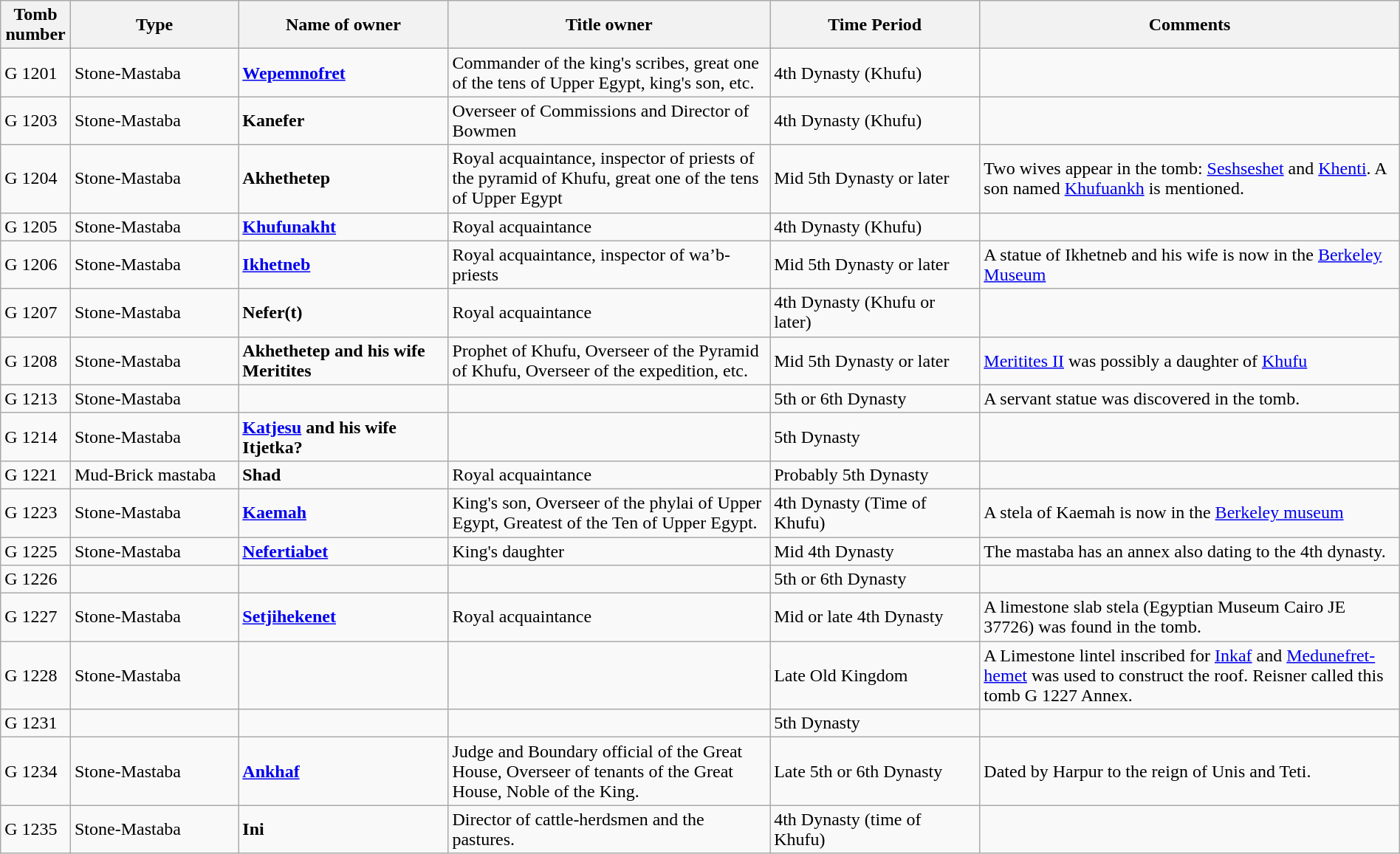<table class="wikitable" style="width: 100%;">
<tr>
<th width="5%">Tomb number</th>
<th width="12%">Type</th>
<th width="15%">Name of owner</th>
<th width="23%">Title owner</th>
<th width="15%">Time Period</th>
<th width="30%">Comments</th>
</tr>
<tr>
<td>G 1201</td>
<td>Stone-Mastaba</td>
<td><strong><a href='#'>Wepemnofret</a></strong></td>
<td>Commander of the king's scribes, great one of the tens of Upper Egypt, king's son, etc.</td>
<td>4th Dynasty (Khufu)</td>
<td></td>
</tr>
<tr>
<td>G 1203</td>
<td>Stone-Mastaba</td>
<td><strong>Kanefer</strong></td>
<td>Overseer of Commissions and Director of Bowmen</td>
<td>4th Dynasty (Khufu)</td>
<td></td>
</tr>
<tr>
<td>G 1204</td>
<td>Stone-Mastaba</td>
<td><strong>Akhethetep</strong></td>
<td>Royal acquaintance, inspector of priests of the pyramid of Khufu, great one of the tens of Upper Egypt</td>
<td>Mid 5th Dynasty or later</td>
<td>Two wives appear in the tomb: <a href='#'>Seshseshet</a> and <a href='#'>Khenti</a>. A son named <a href='#'>Khufuankh</a> is mentioned.</td>
</tr>
<tr>
<td>G 1205</td>
<td>Stone-Mastaba</td>
<td><strong><a href='#'>Khufunakht</a></strong></td>
<td>Royal acquaintance</td>
<td>4th Dynasty (Khufu)</td>
<td></td>
</tr>
<tr>
<td>G 1206</td>
<td>Stone-Mastaba</td>
<td><strong><a href='#'>Ikhetneb</a></strong></td>
<td>Royal acquaintance, inspector of wa’b-priests</td>
<td>Mid 5th Dynasty or later</td>
<td>A statue of Ikhetneb and his wife is now in the <a href='#'>Berkeley Museum</a></td>
</tr>
<tr>
<td>G 1207</td>
<td>Stone-Mastaba</td>
<td><strong>Nefer(t)</strong></td>
<td>Royal acquaintance</td>
<td>4th Dynasty (Khufu or later)</td>
<td></td>
</tr>
<tr>
<td>G 1208</td>
<td>Stone-Mastaba</td>
<td><strong>Akhethetep and his wife Meritites</strong></td>
<td>Prophet of Khufu, Overseer of the Pyramid of Khufu, Overseer of the expedition, etc.</td>
<td>Mid 5th Dynasty or later</td>
<td><a href='#'>Meritites II</a> was possibly a daughter of <a href='#'>Khufu</a></td>
</tr>
<tr>
<td>G 1213</td>
<td>Stone-Mastaba</td>
<td></td>
<td></td>
<td>5th or 6th Dynasty</td>
<td>A servant statue was discovered in the tomb.</td>
</tr>
<tr>
<td>G 1214</td>
<td>Stone-Mastaba</td>
<td><strong><a href='#'>Katjesu</a> and his wife Itjetka?</strong></td>
<td></td>
<td>5th Dynasty</td>
<td></td>
</tr>
<tr>
<td>G 1221</td>
<td>Mud-Brick mastaba</td>
<td><strong>Shad</strong></td>
<td>Royal acquaintance</td>
<td>Probably 5th Dynasty</td>
<td></td>
</tr>
<tr>
<td>G 1223</td>
<td>Stone-Mastaba</td>
<td><strong><a href='#'>Kaemah</a></strong></td>
<td>King's son, Overseer of the phylai of Upper Egypt, Greatest of the Ten of Upper Egypt.</td>
<td>4th Dynasty (Time of Khufu)</td>
<td>A stela of Kaemah is now in the <a href='#'>Berkeley museum</a></td>
</tr>
<tr>
<td>G 1225</td>
<td>Stone-Mastaba</td>
<td><strong><a href='#'>Nefertiabet</a></strong></td>
<td>King's daughter</td>
<td>Mid 4th Dynasty</td>
<td>The mastaba has an annex also dating to the 4th dynasty.</td>
</tr>
<tr>
<td>G 1226</td>
<td></td>
<td></td>
<td></td>
<td>5th or 6th Dynasty</td>
<td></td>
</tr>
<tr>
<td>G 1227</td>
<td>Stone-Mastaba</td>
<td><strong><a href='#'>Setjihekenet</a></strong></td>
<td>Royal acquaintance</td>
<td>Mid or late 4th Dynasty</td>
<td>A limestone slab stela (Egyptian Museum Cairo JE 37726) was found in the tomb.</td>
</tr>
<tr>
<td>G 1228</td>
<td>Stone-Mastaba</td>
<td></td>
<td></td>
<td>Late Old Kingdom</td>
<td>A Limestone lintel inscribed for <a href='#'>Inkaf</a> and <a href='#'>Medunefret-hemet</a> was used to construct the roof. Reisner called this tomb G 1227 Annex.</td>
</tr>
<tr>
<td>G 1231</td>
<td></td>
<td></td>
<td></td>
<td>5th Dynasty</td>
<td></td>
</tr>
<tr>
<td>G 1234</td>
<td>Stone-Mastaba</td>
<td><strong><a href='#'>Ankhaf</a></strong></td>
<td>Judge and Boundary official of the Great House, Overseer of tenants of the Great House, Noble of the King.</td>
<td>Late 5th or 6th Dynasty</td>
<td>Dated by Harpur to the reign of Unis and Teti.</td>
</tr>
<tr>
<td>G 1235</td>
<td>Stone-Mastaba</td>
<td><strong>Ini</strong></td>
<td>Director of cattle-herdsmen and the pastures.</td>
<td>4th Dynasty (time of Khufu)</td>
<td></td>
</tr>
</table>
